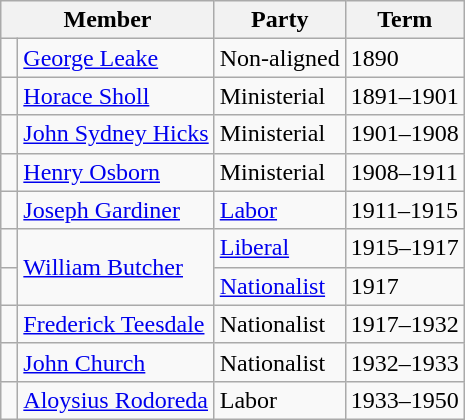<table class="wikitable">
<tr>
<th colspan="2">Member</th>
<th>Party</th>
<th>Term</th>
</tr>
<tr>
<td> </td>
<td><a href='#'>George Leake</a></td>
<td>Non-aligned</td>
<td>1890</td>
</tr>
<tr>
<td> </td>
<td><a href='#'>Horace Sholl</a></td>
<td>Ministerial</td>
<td>1891–1901</td>
</tr>
<tr>
<td> </td>
<td><a href='#'>John Sydney Hicks</a></td>
<td>Ministerial</td>
<td>1901–1908</td>
</tr>
<tr>
<td> </td>
<td><a href='#'>Henry Osborn</a></td>
<td>Ministerial</td>
<td>1908–1911</td>
</tr>
<tr>
<td> </td>
<td><a href='#'>Joseph Gardiner</a></td>
<td><a href='#'>Labor</a></td>
<td>1911–1915</td>
</tr>
<tr>
<td> </td>
<td rowspan=2><a href='#'>William Butcher</a></td>
<td><a href='#'>Liberal</a></td>
<td>1915–1917</td>
</tr>
<tr>
<td> </td>
<td><a href='#'>Nationalist</a></td>
<td>1917</td>
</tr>
<tr>
<td> </td>
<td><a href='#'>Frederick Teesdale</a></td>
<td>Nationalist</td>
<td>1917–1932</td>
</tr>
<tr>
<td> </td>
<td><a href='#'>John Church</a></td>
<td>Nationalist</td>
<td>1932–1933</td>
</tr>
<tr>
<td> </td>
<td><a href='#'>Aloysius Rodoreda</a></td>
<td>Labor</td>
<td>1933–1950</td>
</tr>
</table>
